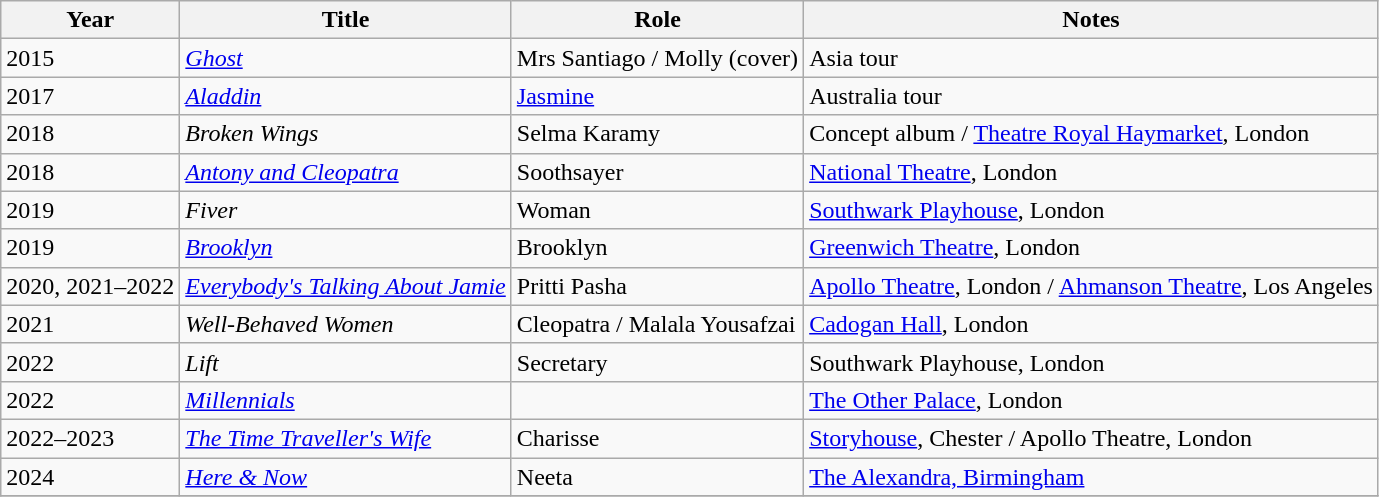<table class="wikitable sortable">
<tr>
<th>Year</th>
<th>Title</th>
<th>Role</th>
<th class="unsortable">Notes</th>
</tr>
<tr>
<td>2015</td>
<td><em><a href='#'>Ghost</a></em></td>
<td>Mrs Santiago / Molly (cover)</td>
<td>Asia tour</td>
</tr>
<tr>
<td>2017</td>
<td><em><a href='#'>Aladdin</a></em></td>
<td><a href='#'>Jasmine</a></td>
<td>Australia tour</td>
</tr>
<tr>
<td>2018</td>
<td><em>Broken Wings</em></td>
<td>Selma Karamy</td>
<td>Concept album / <a href='#'>Theatre Royal Haymarket</a>, London</td>
</tr>
<tr>
<td>2018</td>
<td><em><a href='#'>Antony and Cleopatra</a></em></td>
<td>Soothsayer</td>
<td><a href='#'>National Theatre</a>, London</td>
</tr>
<tr>
<td>2019</td>
<td><em>Fiver</em></td>
<td>Woman</td>
<td><a href='#'>Southwark Playhouse</a>, London</td>
</tr>
<tr>
<td>2019</td>
<td><em><a href='#'>Brooklyn</a></em></td>
<td>Brooklyn</td>
<td><a href='#'>Greenwich Theatre</a>, London</td>
</tr>
<tr>
<td>2020, 2021–2022</td>
<td><em><a href='#'>Everybody's Talking About Jamie</a></em></td>
<td>Pritti Pasha</td>
<td><a href='#'>Apollo Theatre</a>, London / <a href='#'>Ahmanson Theatre</a>, Los Angeles</td>
</tr>
<tr>
<td>2021</td>
<td><em>Well-Behaved Women</em></td>
<td>Cleopatra / Malala Yousafzai</td>
<td><a href='#'>Cadogan Hall</a>, London</td>
</tr>
<tr>
<td>2022</td>
<td><em>Lift</em></td>
<td>Secretary</td>
<td>Southwark Playhouse, London</td>
</tr>
<tr>
<td>2022</td>
<td><em><a href='#'>Millennials</a></em></td>
<td></td>
<td><a href='#'>The Other Palace</a>, London</td>
</tr>
<tr>
<td>2022–2023</td>
<td><em><a href='#'>The Time Traveller's Wife</a></em></td>
<td>Charisse</td>
<td><a href='#'>Storyhouse</a>, Chester / Apollo Theatre, London</td>
</tr>
<tr>
<td>2024</td>
<td><em><a href='#'>Here & Now</a></em></td>
<td>Neeta</td>
<td><a href='#'>The Alexandra, Birmingham</a></td>
</tr>
<tr>
</tr>
</table>
